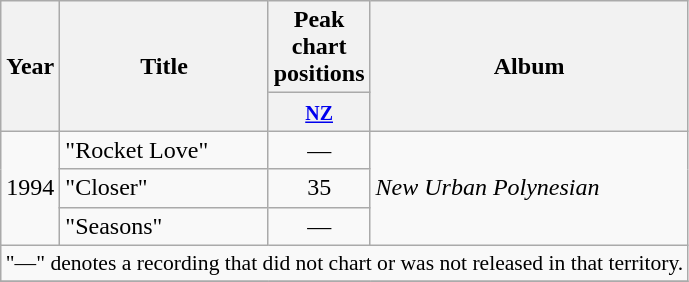<table class="wikitable plainrowheaders">
<tr>
<th rowspan="2"  width="1em">Year</th>
<th rowspan="2">Title</th>
<th width="3em">Peak chart positions</th>
<th rowspan="2">Album</th>
</tr>
<tr>
<th><small><a href='#'>NZ</a></small></th>
</tr>
<tr>
<td rowspan="3">1994</td>
<td>"Rocket Love"</td>
<td align="center">—</td>
<td rowspan="3"><em>New Urban Polynesian</em></td>
</tr>
<tr>
<td>"Closer"</td>
<td align="center">35</td>
</tr>
<tr>
<td>"Seasons"</td>
<td align="center">—</td>
</tr>
<tr>
<td colspan="4" style="font-size:90%" align="center">"—" denotes a recording that did not chart or was not released in that territory.</td>
</tr>
<tr>
</tr>
</table>
